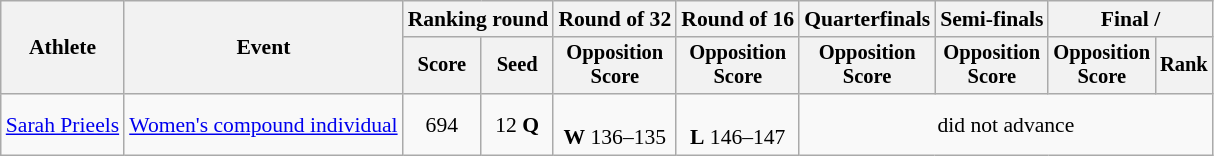<table class="wikitable" style="font-size:90%">
<tr>
<th rowspan=2>Athlete</th>
<th rowspan=2>Event</th>
<th colspan=2>Ranking round</th>
<th>Round of 32</th>
<th>Round of 16</th>
<th>Quarterfinals</th>
<th>Semi-finals</th>
<th colspan=2>Final / </th>
</tr>
<tr style="font-size:95%">
<th>Score</th>
<th>Seed</th>
<th>Opposition<br>Score</th>
<th>Opposition<br>Score</th>
<th>Opposition<br>Score</th>
<th>Opposition<br>Score</th>
<th>Opposition<br>Score</th>
<th>Rank</th>
</tr>
<tr align=center>
<td align=left><a href='#'>Sarah Prieels</a></td>
<td align=left><a href='#'>Women's compound individual</a></td>
<td>694</td>
<td>12 <strong>Q</strong></td>
<td><br><strong>W</strong> 136–135</td>
<td><br><strong>L</strong> 146–147</td>
<td align=center colspan=4>did not advance</td>
</tr>
</table>
